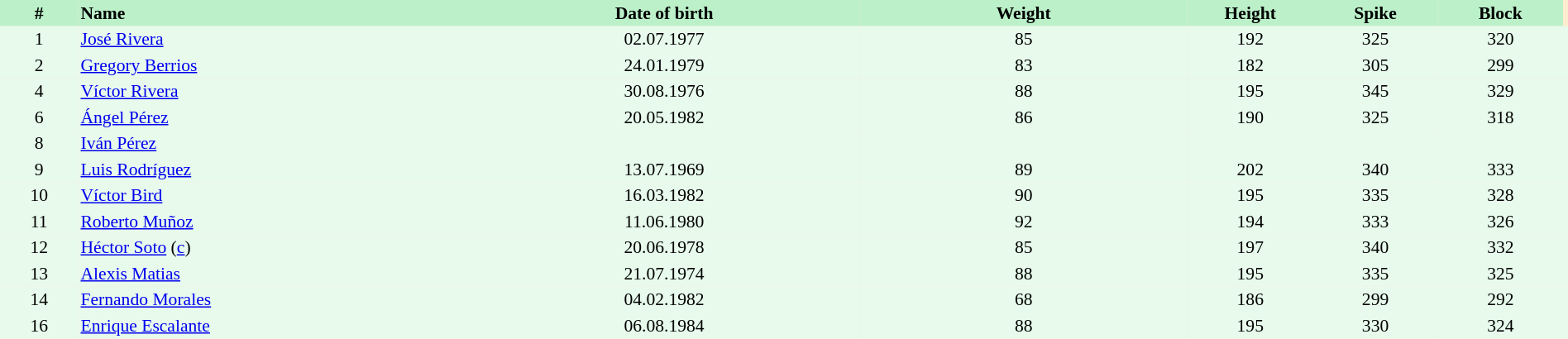<table border=0 cellpadding=2 cellspacing=0  |- bgcolor=#FFECCE style="text-align:center; font-size:90%;" width=100%>
<tr bgcolor=#BBF0C9>
<th width=5%>#</th>
<th width=25% align=left>Name</th>
<th width=25%>Date of birth</th>
<th width=21%>Weight</th>
<th width=8%>Height</th>
<th width=8%>Spike</th>
<th width=8%>Block</th>
</tr>
<tr bgcolor=#E7FAEC>
<td>1</td>
<td align=left><a href='#'>José Rivera</a></td>
<td>02.07.1977</td>
<td>85</td>
<td>192</td>
<td>325</td>
<td>320</td>
<td></td>
</tr>
<tr bgcolor=#E7FAEC>
<td>2</td>
<td align=left><a href='#'>Gregory Berrios</a></td>
<td>24.01.1979</td>
<td>83</td>
<td>182</td>
<td>305</td>
<td>299</td>
<td></td>
</tr>
<tr bgcolor=#E7FAEC>
<td>4</td>
<td align=left><a href='#'>Víctor Rivera</a></td>
<td>30.08.1976</td>
<td>88</td>
<td>195</td>
<td>345</td>
<td>329</td>
<td></td>
</tr>
<tr bgcolor=#E7FAEC>
<td>6</td>
<td align=left><a href='#'>Ángel Pérez</a></td>
<td>20.05.1982</td>
<td>86</td>
<td>190</td>
<td>325</td>
<td>318</td>
<td></td>
</tr>
<tr bgcolor=#E7FAEC>
<td>8</td>
<td align=left><a href='#'>Iván Pérez</a></td>
<td></td>
<td></td>
<td></td>
<td></td>
<td></td>
<td></td>
</tr>
<tr bgcolor=#E7FAEC>
<td>9</td>
<td align=left><a href='#'>Luis Rodríguez</a></td>
<td>13.07.1969</td>
<td>89</td>
<td>202</td>
<td>340</td>
<td>333</td>
<td></td>
</tr>
<tr bgcolor=#E7FAEC>
<td>10</td>
<td align=left><a href='#'>Víctor Bird</a></td>
<td>16.03.1982</td>
<td>90</td>
<td>195</td>
<td>335</td>
<td>328</td>
<td></td>
</tr>
<tr bgcolor=#E7FAEC>
<td>11</td>
<td align=left><a href='#'>Roberto Muñoz</a></td>
<td>11.06.1980</td>
<td>92</td>
<td>194</td>
<td>333</td>
<td>326</td>
<td></td>
</tr>
<tr bgcolor=#E7FAEC>
<td>12</td>
<td align=left><a href='#'>Héctor Soto</a> (<a href='#'>c</a>)</td>
<td>20.06.1978</td>
<td>85</td>
<td>197</td>
<td>340</td>
<td>332</td>
<td></td>
</tr>
<tr bgcolor=#E7FAEC>
<td>13</td>
<td align=left><a href='#'>Alexis Matias</a></td>
<td>21.07.1974</td>
<td>88</td>
<td>195</td>
<td>335</td>
<td>325</td>
<td></td>
</tr>
<tr bgcolor=#E7FAEC>
<td>14</td>
<td align=left><a href='#'>Fernando Morales</a></td>
<td>04.02.1982</td>
<td>68</td>
<td>186</td>
<td>299</td>
<td>292</td>
<td></td>
</tr>
<tr bgcolor=#E7FAEC>
<td>16</td>
<td align=left><a href='#'>Enrique Escalante</a></td>
<td>06.08.1984</td>
<td>88</td>
<td>195</td>
<td>330</td>
<td>324</td>
<td></td>
</tr>
</table>
